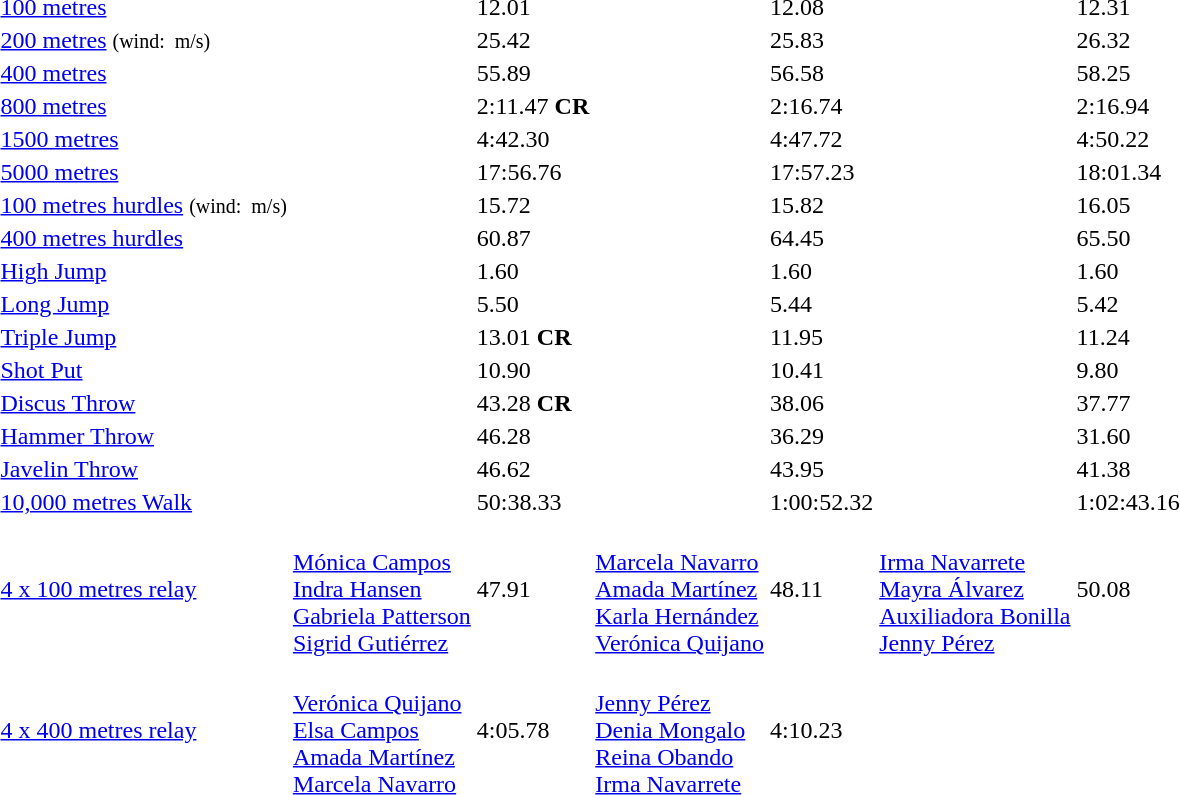<table>
<tr>
<td><a href='#'>100 metres</a></td>
<td></td>
<td>12.01</td>
<td></td>
<td>12.08</td>
<td></td>
<td>12.31</td>
</tr>
<tr>
<td><a href='#'>200 metres</a> <small>(wind:  m/s)</small></td>
<td></td>
<td>25.42</td>
<td></td>
<td>25.83</td>
<td></td>
<td>26.32</td>
</tr>
<tr>
<td><a href='#'>400 metres</a></td>
<td></td>
<td>55.89</td>
<td></td>
<td>56.58</td>
<td></td>
<td>58.25</td>
</tr>
<tr>
<td><a href='#'>800 metres</a></td>
<td></td>
<td>2:11.47 <strong>CR</strong></td>
<td></td>
<td>2:16.74</td>
<td></td>
<td>2:16.94</td>
</tr>
<tr>
<td><a href='#'>1500 metres</a></td>
<td></td>
<td>4:42.30</td>
<td></td>
<td>4:47.72</td>
<td></td>
<td>4:50.22</td>
</tr>
<tr>
<td><a href='#'>5000 metres</a></td>
<td></td>
<td>17:56.76</td>
<td></td>
<td>17:57.23</td>
<td></td>
<td>18:01.34</td>
</tr>
<tr>
<td><a href='#'>100 metres hurdles</a> <small>(wind:  m/s)</small></td>
<td></td>
<td>15.72</td>
<td></td>
<td>15.82</td>
<td></td>
<td>16.05</td>
</tr>
<tr>
<td><a href='#'>400 metres hurdles</a></td>
<td></td>
<td>60.87</td>
<td></td>
<td>64.45</td>
<td></td>
<td>65.50</td>
</tr>
<tr>
<td><a href='#'>High Jump</a></td>
<td></td>
<td>1.60</td>
<td></td>
<td>1.60</td>
<td></td>
<td>1.60</td>
</tr>
<tr>
<td><a href='#'>Long Jump</a></td>
<td></td>
<td>5.50</td>
<td></td>
<td>5.44</td>
<td></td>
<td>5.42</td>
</tr>
<tr>
<td><a href='#'>Triple Jump</a></td>
<td></td>
<td>13.01 <strong>CR</strong></td>
<td></td>
<td>11.95</td>
<td></td>
<td>11.24</td>
</tr>
<tr>
<td><a href='#'>Shot Put</a></td>
<td></td>
<td>10.90</td>
<td></td>
<td>10.41</td>
<td></td>
<td>9.80</td>
</tr>
<tr>
<td><a href='#'>Discus Throw</a></td>
<td></td>
<td>43.28 <strong>CR</strong></td>
<td></td>
<td>38.06</td>
<td></td>
<td>37.77</td>
</tr>
<tr>
<td><a href='#'>Hammer Throw</a></td>
<td></td>
<td>46.28</td>
<td></td>
<td>36.29</td>
<td></td>
<td>31.60</td>
</tr>
<tr>
<td><a href='#'>Javelin Throw</a></td>
<td></td>
<td>46.62</td>
<td></td>
<td>43.95</td>
<td></td>
<td>41.38</td>
</tr>
<tr>
<td><a href='#'>10,000 metres Walk</a></td>
<td></td>
<td>50:38.33</td>
<td></td>
<td>1:00:52.32</td>
<td></td>
<td>1:02:43.16</td>
</tr>
<tr>
<td><a href='#'>4 x 100 metres relay</a></td>
<td> <br> <a href='#'>Mónica Campos</a> <br> <a href='#'>Indra Hansen</a> <br> <a href='#'>Gabriela Patterson</a> <br> <a href='#'>Sigrid Gutiérrez</a></td>
<td>47.91</td>
<td> <br> <a href='#'>Marcela Navarro</a> <br> <a href='#'>Amada Martínez</a> <br> <a href='#'>Karla Hernández</a> <br> <a href='#'>Verónica Quijano</a></td>
<td>48.11</td>
<td> <br> <a href='#'>Irma Navarrete</a> <br> <a href='#'>Mayra Álvarez</a> <br> <a href='#'>Auxiliadora Bonilla</a> <br> <a href='#'>Jenny Pérez</a></td>
<td>50.08</td>
</tr>
<tr>
<td><a href='#'>4 x 400 metres relay</a></td>
<td> <br> <a href='#'>Verónica Quijano</a> <br> <a href='#'>Elsa Campos</a> <br> <a href='#'>Amada Martínez</a> <br> <a href='#'>Marcela Navarro</a></td>
<td>4:05.78</td>
<td> <br> <a href='#'>Jenny Pérez</a> <br> <a href='#'>Denia Mongalo</a> <br> <a href='#'>Reina Obando</a> <br> <a href='#'>Irma Navarrete</a></td>
<td>4:10.23</td>
<td></td>
<td></td>
</tr>
</table>
